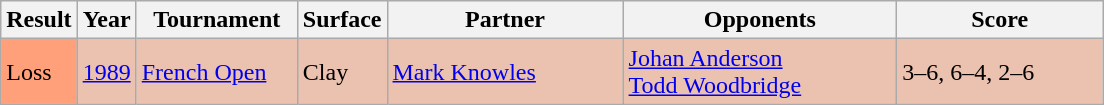<table class="sortable wikitable">
<tr>
<th style="width:40px;">Result</th>
<th style="width:30px;">Year</th>
<th style="width:100px;">Tournament</th>
<th style="width:50px;">Surface</th>
<th style="width:150px;">Partner</th>
<th style="width:175px;">Opponents</th>
<th style="width:130px;" class="unsortable">Score</th>
</tr>
<tr style="background:#ebc2af;">
<td style="background:#ffa07a;">Loss</td>
<td><a href='#'>1989</a></td>
<td><a href='#'>French Open</a></td>
<td>Clay</td>
<td> <a href='#'>Mark Knowles</a></td>
<td> <a href='#'>Johan Anderson</a> <br>  <a href='#'>Todd Woodbridge</a></td>
<td>3–6, 6–4, 2–6</td>
</tr>
</table>
